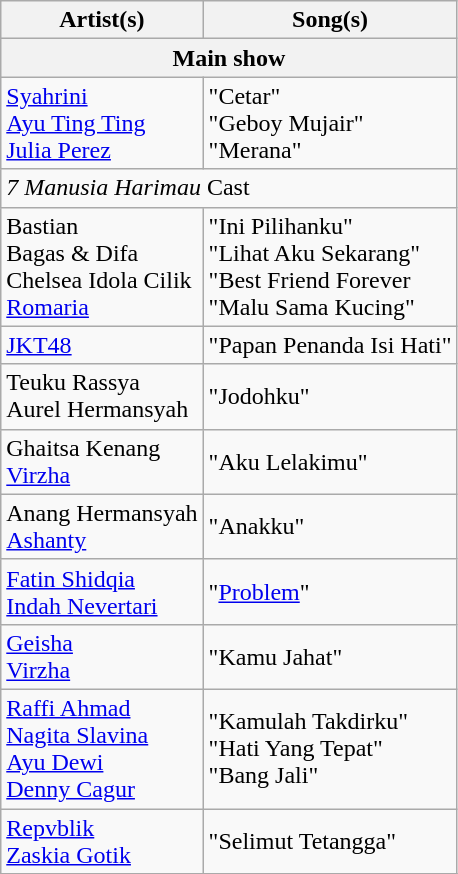<table class="wikitable">
<tr>
<th>Artist(s)</th>
<th>Song(s)</th>
</tr>
<tr>
<th colspan="2">Main show</th>
</tr>
<tr>
<td><a href='#'>Syahrini</a><br><a href='#'>Ayu Ting Ting</a><br><a href='#'>Julia Perez</a></td>
<td>"Cetar"<br>"Geboy Mujair"<br>"Merana"</td>
</tr>
<tr>
<td colspan= "2"><em>7 Manusia Harimau</em> Cast</td>
</tr>
<tr>
<td>Bastian<br>Bagas & Difa<br>Chelsea Idola Cilik<br><a href='#'>Romaria</a></td>
<td>"Ini Pilihanku"<br>"Lihat Aku Sekarang"<br>"Best Friend Forever<br>"Malu Sama Kucing"</td>
</tr>
<tr>
<td><a href='#'>JKT48</a></td>
<td>"Papan Penanda Isi Hati"</td>
</tr>
<tr>
<td>Teuku Rassya<br>Aurel Hermansyah</td>
<td>"Jodohku"</td>
</tr>
<tr>
<td>Ghaitsa Kenang<br><a href='#'>Virzha</a></td>
<td>"Aku Lelakimu"</td>
</tr>
<tr>
<td>Anang Hermansyah<br><a href='#'>Ashanty</a></td>
<td>"Anakku"</td>
</tr>
<tr>
<td><a href='#'>Fatin Shidqia</a><br><a href='#'>Indah Nevertari</a></td>
<td>"<a href='#'>Problem</a>"</td>
</tr>
<tr>
<td><a href='#'>Geisha</a><br><a href='#'>Virzha</a></td>
<td>"Kamu Jahat"</td>
</tr>
<tr>
<td><a href='#'>Raffi Ahmad</a><br><a href='#'>Nagita Slavina</a><br><a href='#'>Ayu Dewi</a><br><a href='#'>Denny Cagur</a></td>
<td>"Kamulah Takdirku"<br>"Hati Yang Tepat"<br>"Bang Jali"</td>
</tr>
<tr>
<td><a href='#'>Repvblik</a><br><a href='#'>Zaskia Gotik</a></td>
<td>"Selimut Tetangga"</td>
</tr>
<tr>
</tr>
</table>
